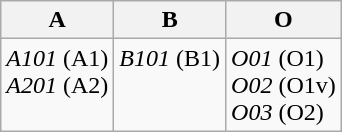<table class="wikitable">
<tr>
<th>A</th>
<th>B</th>
<th>O</th>
</tr>
<tr>
<td valign="top"><em>A101</em> (A1)<br><em>A201</em> (A2)</td>
<td valign="top"><em>B101</em> (B1)</td>
<td valign="top"><em>O01</em> (O1)<br><em>O02</em> (O1v)<br><em>O03</em> (O2)</td>
</tr>
</table>
